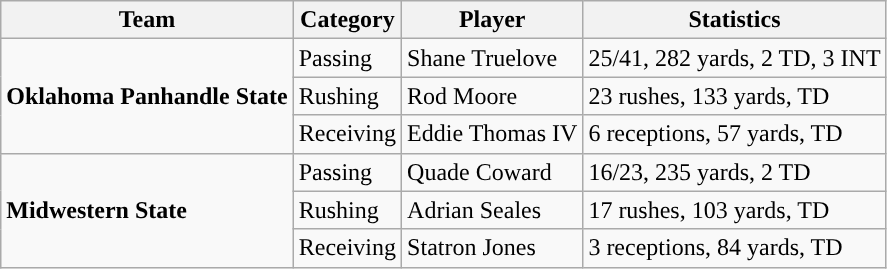<table class="wikitable" style="float: left;">
<tr>
<th>Team</th>
<th>Category</th>
<th>Player</th>
<th>Statistics</th>
</tr>
<tr>
<td rowspan=3><strong>Oklahoma Panhandle State</strong></td>
<td>Passing</td>
<td>Shane Truelove</td>
<td>25/41, 282 yards, 2 TD, 3 INT</td>
</tr>
<tr>
<td>Rushing</td>
<td>Rod Moore</td>
<td>23 rushes, 133 yards, TD</td>
</tr>
<tr>
<td>Receiving</td>
<td>Eddie Thomas IV</td>
<td>6 receptions, 57 yards, TD</td>
</tr>
<tr>
<td rowspan=3><strong>Midwestern State</strong></td>
<td>Passing</td>
<td>Quade Coward</td>
<td>16/23, 235 yards, 2 TD</td>
</tr>
<tr>
<td>Rushing</td>
<td>Adrian Seales</td>
<td>17 rushes, 103 yards, TD</td>
</tr>
<tr>
<td>Receiving</td>
<td>Statron Jones</td>
<td>3 receptions, 84 yards, TD</td>
</tr>
</table>
